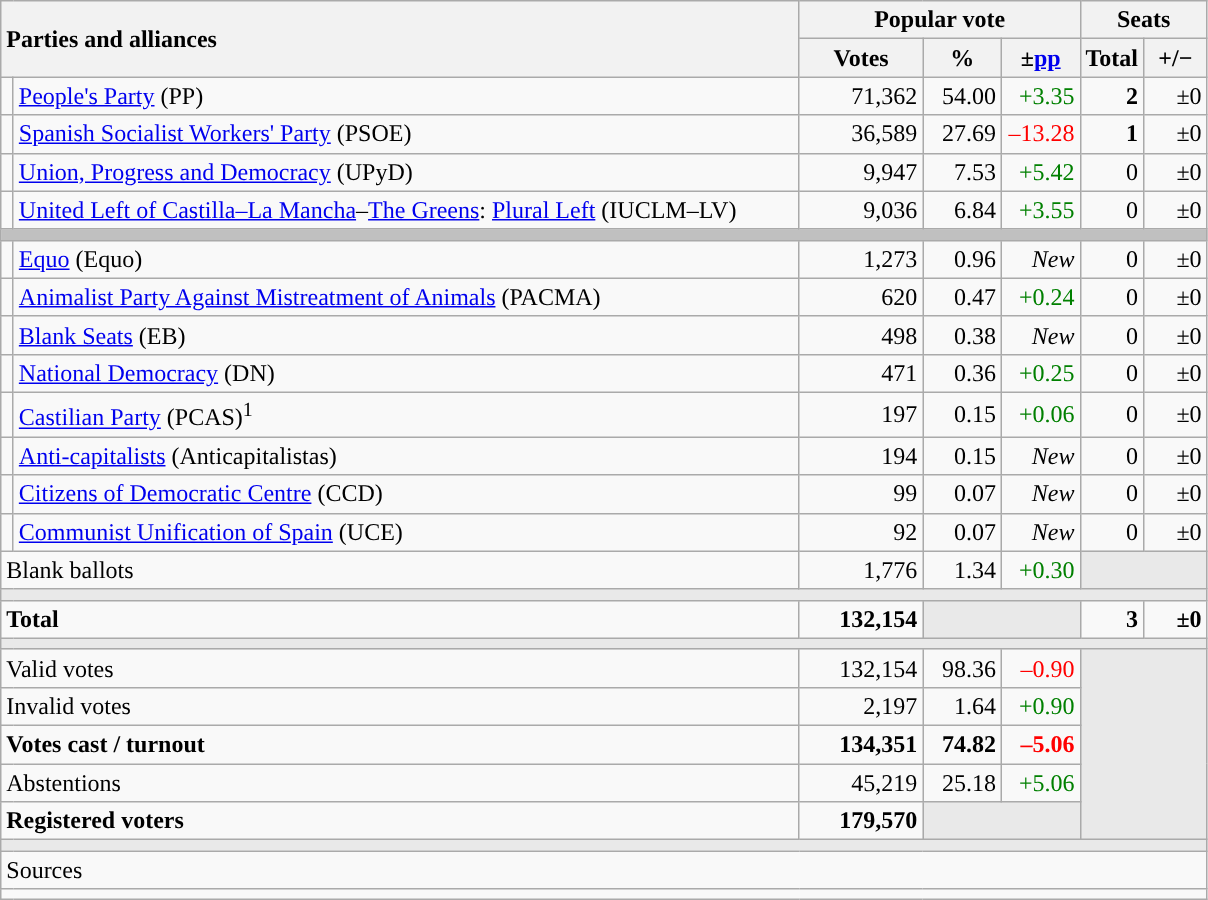<table class="wikitable" style="text-align:right;">
<tr>
<th style="text-align:left;" rowspan="2" colspan="2" width="525">Parties and alliances</th>
<th colspan="3">Popular vote</th>
<th colspan="2">Seats</th>
</tr>
<tr>
<th width="75">Votes</th>
<th width="45">%</th>
<th width="45">±<a href='#'>pp</a></th>
<th width="35">Total</th>
<th width="35">+/−</th>
</tr>
<tr>
<td width="1" style="color:inherit;background:"></td>
<td align="left"><a href='#'>People's Party</a> (PP)</td>
<td>71,362</td>
<td>54.00</td>
<td style="color:green;">+3.35</td>
<td><strong>2</strong></td>
<td>±0</td>
</tr>
<tr>
<td style="color:inherit;background:"></td>
<td align="left"><a href='#'>Spanish Socialist Workers' Party</a> (PSOE)</td>
<td>36,589</td>
<td>27.69</td>
<td style="color:red;">–13.28</td>
<td><strong>1</strong></td>
<td>±0</td>
</tr>
<tr>
<td style="color:inherit;background:"></td>
<td align="left"><a href='#'>Union, Progress and Democracy</a> (UPyD)</td>
<td>9,947</td>
<td>7.53</td>
<td style="color:green;">+5.42</td>
<td>0</td>
<td>±0</td>
</tr>
<tr>
<td style="color:inherit;background:"></td>
<td align="left"><a href='#'>United Left of Castilla–La Mancha</a>–<a href='#'>The Greens</a>: <a href='#'>Plural Left</a> (IUCLM–LV)</td>
<td>9,036</td>
<td>6.84</td>
<td style="color:green;">+3.55</td>
<td>0</td>
<td>±0</td>
</tr>
<tr>
<td colspan="7" bgcolor="#C0C0C0"></td>
</tr>
<tr>
<td style="color:inherit;background:"></td>
<td align="left"><a href='#'>Equo</a> (Equo)</td>
<td>1,273</td>
<td>0.96</td>
<td><em>New</em></td>
<td>0</td>
<td>±0</td>
</tr>
<tr>
<td style="color:inherit;background:"></td>
<td align="left"><a href='#'>Animalist Party Against Mistreatment of Animals</a> (PACMA)</td>
<td>620</td>
<td>0.47</td>
<td style="color:green;">+0.24</td>
<td>0</td>
<td>±0</td>
</tr>
<tr>
<td style="color:inherit;background:"></td>
<td align="left"><a href='#'>Blank Seats</a> (EB)</td>
<td>498</td>
<td>0.38</td>
<td><em>New</em></td>
<td>0</td>
<td>±0</td>
</tr>
<tr>
<td style="color:inherit;background:"></td>
<td align="left"><a href='#'>National Democracy</a> (DN)</td>
<td>471</td>
<td>0.36</td>
<td style="color:green;">+0.25</td>
<td>0</td>
<td>±0</td>
</tr>
<tr>
<td style="color:inherit;background:"></td>
<td align="left"><a href='#'>Castilian Party</a> (PCAS)<sup>1</sup></td>
<td>197</td>
<td>0.15</td>
<td style="color:green;">+0.06</td>
<td>0</td>
<td>±0</td>
</tr>
<tr>
<td style="color:inherit;background:"></td>
<td align="left"><a href='#'>Anti-capitalists</a> (Anticapitalistas)</td>
<td>194</td>
<td>0.15</td>
<td><em>New</em></td>
<td>0</td>
<td>±0</td>
</tr>
<tr>
<td style="color:inherit;background:"></td>
<td align="left"><a href='#'>Citizens of Democratic Centre</a> (CCD)</td>
<td>99</td>
<td>0.07</td>
<td><em>New</em></td>
<td>0</td>
<td>±0</td>
</tr>
<tr>
<td style="color:inherit;background:"></td>
<td align="left"><a href='#'>Communist Unification of Spain</a> (UCE)</td>
<td>92</td>
<td>0.07</td>
<td><em>New</em></td>
<td>0</td>
<td>±0</td>
</tr>
<tr>
<td align="left" colspan="2">Blank ballots</td>
<td>1,776</td>
<td>1.34</td>
<td style="color:green;">+0.30</td>
<td bgcolor="#E9E9E9" colspan="2"></td>
</tr>
<tr>
<td colspan="7" bgcolor="#E9E9E9"></td>
</tr>
<tr style="font-weight:bold;">
<td align="left" colspan="2">Total</td>
<td>132,154</td>
<td bgcolor="#E9E9E9" colspan="2"></td>
<td>3</td>
<td>±0</td>
</tr>
<tr>
<td colspan="7" bgcolor="#E9E9E9"></td>
</tr>
<tr>
<td align="left" colspan="2">Valid votes</td>
<td>132,154</td>
<td>98.36</td>
<td style="color:red;">–0.90</td>
<td bgcolor="#E9E9E9" colspan="2" rowspan="5"></td>
</tr>
<tr>
<td align="left" colspan="2">Invalid votes</td>
<td>2,197</td>
<td>1.64</td>
<td style="color:green;">+0.90</td>
</tr>
<tr style="font-weight:bold;">
<td align="left" colspan="2">Votes cast / turnout</td>
<td>134,351</td>
<td>74.82</td>
<td style="color:red;">–5.06</td>
</tr>
<tr>
<td align="left" colspan="2">Abstentions</td>
<td>45,219</td>
<td>25.18</td>
<td style="color:green;">+5.06</td>
</tr>
<tr style="font-weight:bold;">
<td align="left" colspan="2">Registered voters</td>
<td>179,570</td>
<td bgcolor="#E9E9E9" colspan="2"></td>
</tr>
<tr>
<td colspan="7" bgcolor="#E9E9E9"></td>
</tr>
<tr>
<td align="left" colspan="7">Sources</td>
</tr>
<tr>
<td colspan="7" style="text-align:left; max-width:790px;"></td>
</tr>
</table>
